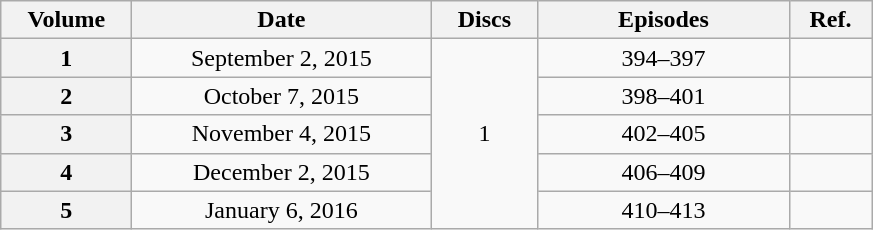<table class="wikitable" style="text-align:center;">
<tr>
<th scope="col" style="width:5em;">Volume</th>
<th scope="col" style="width:12em;">Date</th>
<th scope="col" style="width:4em;">Discs</th>
<th scope="col" style="width:10em;">Episodes</th>
<th scope="col" style="width:3em;">Ref.</th>
</tr>
<tr>
<th scope="row">1</th>
<td>September 2, 2015</td>
<td rowspan="5">1</td>
<td>394–397</td>
<td></td>
</tr>
<tr>
<th scope="row">2</th>
<td>October 7, 2015</td>
<td>398–401</td>
<td></td>
</tr>
<tr>
<th scope="row">3</th>
<td>November 4, 2015</td>
<td>402–405</td>
<td></td>
</tr>
<tr>
<th scope="row">4</th>
<td>December 2, 2015</td>
<td>406–409</td>
<td></td>
</tr>
<tr>
<th scope="row">5</th>
<td>January 6, 2016</td>
<td>410–413</td>
<td></td>
</tr>
</table>
